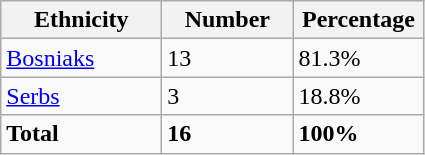<table class="wikitable">
<tr>
<th width="100px">Ethnicity</th>
<th width="80px">Number</th>
<th width="80px">Percentage</th>
</tr>
<tr>
<td><a href='#'>Bosniaks</a></td>
<td>13</td>
<td>81.3%</td>
</tr>
<tr>
<td><a href='#'>Serbs</a></td>
<td>3</td>
<td>18.8%</td>
</tr>
<tr>
<td><strong>Total</strong></td>
<td><strong>16</strong></td>
<td><strong>100%</strong></td>
</tr>
</table>
